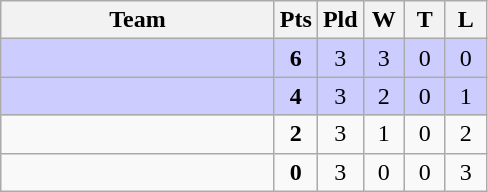<table class="wikitable" style="text-align:center">
<tr>
<th width=175>Team</th>
<th width=20  abbr="Points">Pts</th>
<th width=20  abbr="Played">Pld</th>
<th width=20  abbr="Won">W</th>
<th width=20  abbr="Tie">T</th>
<th width=20  abbr="Loss">L</th>
</tr>
<tr bgcolor=CCCCFF>
<td style="text-align:left;"><strong></strong></td>
<td><strong>6</strong></td>
<td>3</td>
<td>3</td>
<td>0</td>
<td>0</td>
</tr>
<tr bgcolor=CCCCFF>
<td style="text-align:left;"><strong></strong></td>
<td><strong>4</strong></td>
<td>3</td>
<td>2</td>
<td>0</td>
<td>1</td>
</tr>
<tr>
<td style="text-align:left;"></td>
<td><strong>2</strong></td>
<td>3</td>
<td>1</td>
<td>0</td>
<td>2</td>
</tr>
<tr>
<td style="text-align:left;"></td>
<td><strong>0</strong></td>
<td>3</td>
<td>0</td>
<td>0</td>
<td>3</td>
</tr>
</table>
